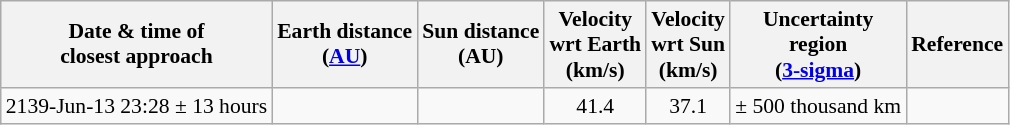<table class="wikitable" style="text-align: center; font-size: 0.9em;">
<tr>
<th>Date & time of<br>closest approach</th>
<th>Earth distance<br>(<a href='#'>AU</a>)</th>
<th>Sun distance<br>(AU)</th>
<th>Velocity<br>wrt Earth<br>(km/s)</th>
<th>Velocity<br>wrt Sun<br>(km/s)</th>
<th>Uncertainty<br>region<br>(<a href='#'>3-sigma</a>)</th>
<th>Reference</th>
</tr>
<tr>
<td>2139-Jun-13 23:28 ± 13 hours</td>
<td></td>
<td></td>
<td>41.4</td>
<td>37.1</td>
<td>± 500 thousand km</td>
<td><small></small></td>
</tr>
</table>
